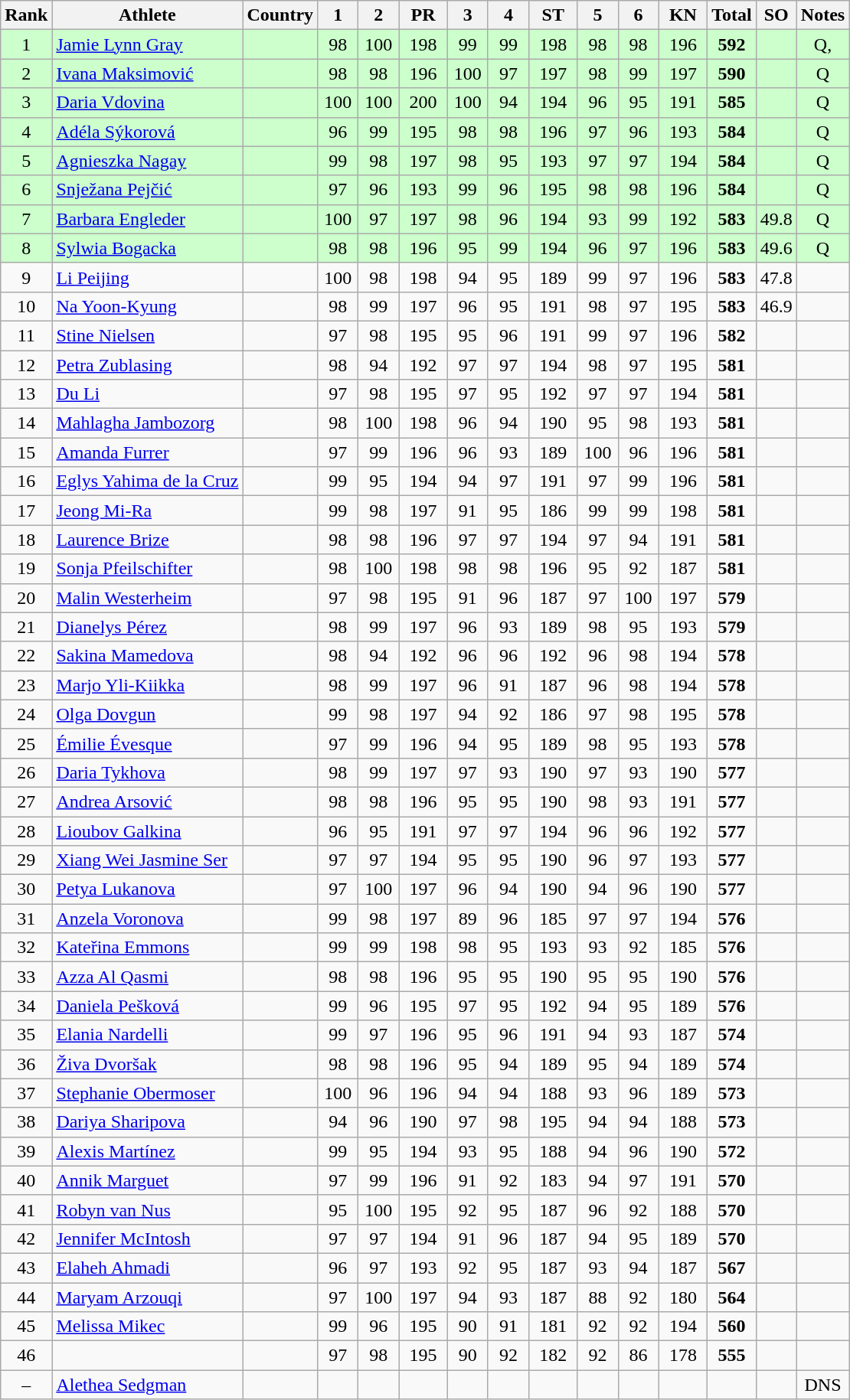<table class="wikitable sortable" style="text-align:center">
<tr>
<th>Rank</th>
<th>Athlete</th>
<th>Country</th>
<th class="unsortable" style="width: 28px">1</th>
<th class="unsortable" style="width: 28px">2</th>
<th style="width: 35px">PR</th>
<th class="unsortable" style="width: 28px">3</th>
<th class="unsortable" style="width: 28px">4</th>
<th style="width: 35px">ST</th>
<th class="unsortable" style="width: 28px">5</th>
<th class="unsortable" style="width: 28px">6</th>
<th style="width: 35px">KN</th>
<th>Total</th>
<th>SO</th>
<th class="unsortable">Notes</th>
</tr>
<tr bgcolor=#ccffcc>
<td>1</td>
<td align="left"><a href='#'>Jamie Lynn Gray</a></td>
<td align="left"></td>
<td>98</td>
<td>100</td>
<td>198</td>
<td>99</td>
<td>99</td>
<td>198</td>
<td>98</td>
<td>98</td>
<td>196</td>
<td><strong>592</strong></td>
<td></td>
<td>Q, </td>
</tr>
<tr bgcolor=#ccffcc>
<td>2</td>
<td align="left"><a href='#'>Ivana Maksimović</a></td>
<td align="left"></td>
<td>98</td>
<td>98</td>
<td>196</td>
<td>100</td>
<td>97</td>
<td>197</td>
<td>98</td>
<td>99</td>
<td>197</td>
<td><strong>590</strong></td>
<td></td>
<td>Q</td>
</tr>
<tr bgcolor=#ccffcc>
<td>3</td>
<td align="left"><a href='#'>Daria Vdovina</a></td>
<td align="left"></td>
<td>100</td>
<td>100</td>
<td>200</td>
<td>100</td>
<td>94</td>
<td>194</td>
<td>96</td>
<td>95</td>
<td>191</td>
<td><strong>585</strong></td>
<td></td>
<td>Q</td>
</tr>
<tr bgcolor=#ccffcc>
<td>4</td>
<td align="left"><a href='#'>Adéla Sýkorová</a></td>
<td align="left"></td>
<td>96</td>
<td>99</td>
<td>195</td>
<td>98</td>
<td>98</td>
<td>196</td>
<td>97</td>
<td>96</td>
<td>193</td>
<td><strong>584</strong></td>
<td></td>
<td>Q</td>
</tr>
<tr bgcolor=#ccffcc>
<td>5</td>
<td align="left"><a href='#'>Agnieszka Nagay</a></td>
<td align="left"></td>
<td>99</td>
<td>98</td>
<td>197</td>
<td>98</td>
<td>95</td>
<td>193</td>
<td>97</td>
<td>97</td>
<td>194</td>
<td><strong>584</strong></td>
<td></td>
<td>Q</td>
</tr>
<tr bgcolor=#ccffcc>
<td>6</td>
<td align="left"><a href='#'>Snježana Pejčić</a></td>
<td align="left"></td>
<td>97</td>
<td>96</td>
<td>193</td>
<td>99</td>
<td>96</td>
<td>195</td>
<td>98</td>
<td>98</td>
<td>196</td>
<td><strong>584</strong></td>
<td></td>
<td>Q</td>
</tr>
<tr bgcolor=#ccffcc>
<td>7</td>
<td align="left"><a href='#'>Barbara Engleder</a></td>
<td align="left"></td>
<td>100</td>
<td>97</td>
<td>197</td>
<td>98</td>
<td>96</td>
<td>194</td>
<td>93</td>
<td>99</td>
<td>192</td>
<td><strong>583</strong></td>
<td>49.8</td>
<td>Q</td>
</tr>
<tr bgcolor=#ccffcc>
<td>8</td>
<td align="left"><a href='#'>Sylwia Bogacka</a></td>
<td align="left"></td>
<td>98</td>
<td>98</td>
<td>196</td>
<td>95</td>
<td>99</td>
<td>194</td>
<td>96</td>
<td>97</td>
<td>196</td>
<td><strong>583</strong></td>
<td>49.6</td>
<td>Q</td>
</tr>
<tr>
<td>9</td>
<td align="left"><a href='#'>Li Peijing</a></td>
<td align="left"></td>
<td>100</td>
<td>98</td>
<td>198</td>
<td>94</td>
<td>95</td>
<td>189</td>
<td>99</td>
<td>97</td>
<td>196</td>
<td><strong>583</strong></td>
<td>47.8</td>
<td></td>
</tr>
<tr>
<td>10</td>
<td align="left"><a href='#'>Na Yoon-Kyung</a></td>
<td align="left"></td>
<td>98</td>
<td>99</td>
<td>197</td>
<td>96</td>
<td>95</td>
<td>191</td>
<td>98</td>
<td>97</td>
<td>195</td>
<td><strong>583</strong></td>
<td>46.9</td>
<td></td>
</tr>
<tr>
<td>11</td>
<td align="left"><a href='#'>Stine Nielsen</a></td>
<td align="left"></td>
<td>97</td>
<td>98</td>
<td>195</td>
<td>95</td>
<td>96</td>
<td>191</td>
<td>99</td>
<td>97</td>
<td>196</td>
<td><strong>582</strong></td>
<td></td>
<td></td>
</tr>
<tr>
<td>12</td>
<td align="left"><a href='#'>Petra Zublasing</a></td>
<td align="left"></td>
<td>98</td>
<td>94</td>
<td>192</td>
<td>97</td>
<td>97</td>
<td>194</td>
<td>98</td>
<td>97</td>
<td>195</td>
<td><strong>581</strong></td>
<td></td>
<td></td>
</tr>
<tr>
<td>13</td>
<td align="left"><a href='#'>Du Li</a></td>
<td align="left"></td>
<td>97</td>
<td>98</td>
<td>195</td>
<td>97</td>
<td>95</td>
<td>192</td>
<td>97</td>
<td>97</td>
<td>194</td>
<td><strong>581</strong></td>
<td></td>
<td></td>
</tr>
<tr>
<td>14</td>
<td align="left"><a href='#'>Mahlagha Jambozorg</a></td>
<td align="left"></td>
<td>98</td>
<td>100</td>
<td>198</td>
<td>96</td>
<td>94</td>
<td>190</td>
<td>95</td>
<td>98</td>
<td>193</td>
<td><strong>581</strong></td>
<td></td>
<td></td>
</tr>
<tr>
<td>15</td>
<td align="left"><a href='#'>Amanda Furrer</a></td>
<td align="left"></td>
<td>97</td>
<td>99</td>
<td>196</td>
<td>96</td>
<td>93</td>
<td>189</td>
<td>100</td>
<td>96</td>
<td>196</td>
<td><strong>581</strong></td>
<td></td>
<td></td>
</tr>
<tr>
<td>16</td>
<td align="left"><a href='#'>Eglys Yahima de la Cruz</a></td>
<td align="left"></td>
<td>99</td>
<td>95</td>
<td>194</td>
<td>94</td>
<td>97</td>
<td>191</td>
<td>97</td>
<td>99</td>
<td>196</td>
<td><strong>581</strong></td>
<td></td>
<td></td>
</tr>
<tr>
<td>17</td>
<td align="left"><a href='#'>Jeong Mi-Ra</a></td>
<td align="left"></td>
<td>99</td>
<td>98</td>
<td>197</td>
<td>91</td>
<td>95</td>
<td>186</td>
<td>99</td>
<td>99</td>
<td>198</td>
<td><strong>581</strong></td>
<td></td>
<td></td>
</tr>
<tr>
<td>18</td>
<td align="left"><a href='#'>Laurence Brize</a></td>
<td align="left"></td>
<td>98</td>
<td>98</td>
<td>196</td>
<td>97</td>
<td>97</td>
<td>194</td>
<td>97</td>
<td>94</td>
<td>191</td>
<td><strong>581</strong></td>
<td></td>
<td></td>
</tr>
<tr>
<td>19</td>
<td align="left"><a href='#'>Sonja Pfeilschifter</a></td>
<td align="left"></td>
<td>98</td>
<td>100</td>
<td>198</td>
<td>98</td>
<td>98</td>
<td>196</td>
<td>95</td>
<td>92</td>
<td>187</td>
<td><strong>581</strong></td>
<td></td>
<td></td>
</tr>
<tr>
<td>20</td>
<td align="left"><a href='#'>Malin Westerheim</a></td>
<td align="left"></td>
<td>97</td>
<td>98</td>
<td>195</td>
<td>91</td>
<td>96</td>
<td>187</td>
<td>97</td>
<td>100</td>
<td>197</td>
<td><strong>579</strong></td>
<td></td>
<td></td>
</tr>
<tr>
<td>21</td>
<td align="left"><a href='#'>Dianelys Pérez</a></td>
<td align="left"></td>
<td>98</td>
<td>99</td>
<td>197</td>
<td>96</td>
<td>93</td>
<td>189</td>
<td>98</td>
<td>95</td>
<td>193</td>
<td><strong>579</strong></td>
<td></td>
<td></td>
</tr>
<tr>
<td>22</td>
<td align="left"><a href='#'>Sakina Mamedova</a></td>
<td align="left"></td>
<td>98</td>
<td>94</td>
<td>192</td>
<td>96</td>
<td>96</td>
<td>192</td>
<td>96</td>
<td>98</td>
<td>194</td>
<td><strong>578</strong></td>
<td></td>
<td></td>
</tr>
<tr>
<td>23</td>
<td align="left"><a href='#'>Marjo Yli-Kiikka</a></td>
<td align="left"></td>
<td>98</td>
<td>99</td>
<td>197</td>
<td>96</td>
<td>91</td>
<td>187</td>
<td>96</td>
<td>98</td>
<td>194</td>
<td><strong>578</strong></td>
<td></td>
<td></td>
</tr>
<tr>
<td>24</td>
<td align="left"><a href='#'>Olga Dovgun</a></td>
<td align="left"></td>
<td>99</td>
<td>98</td>
<td>197</td>
<td>94</td>
<td>92</td>
<td>186</td>
<td>97</td>
<td>98</td>
<td>195</td>
<td><strong>578</strong></td>
<td></td>
<td></td>
</tr>
<tr>
<td>25</td>
<td align="left"><a href='#'>Émilie Évesque</a></td>
<td align="left"></td>
<td>97</td>
<td>99</td>
<td>196</td>
<td>94</td>
<td>95</td>
<td>189</td>
<td>98</td>
<td>95</td>
<td>193</td>
<td><strong>578</strong></td>
<td></td>
<td></td>
</tr>
<tr>
<td>26</td>
<td align="left"><a href='#'>Daria Tykhova</a></td>
<td align="left"></td>
<td>98</td>
<td>99</td>
<td>197</td>
<td>97</td>
<td>93</td>
<td>190</td>
<td>97</td>
<td>93</td>
<td>190</td>
<td><strong>577</strong></td>
<td></td>
<td></td>
</tr>
<tr>
<td>27</td>
<td align="left"><a href='#'>Andrea Arsović</a></td>
<td align="left"></td>
<td>98</td>
<td>98</td>
<td>196</td>
<td>95</td>
<td>95</td>
<td>190</td>
<td>98</td>
<td>93</td>
<td>191</td>
<td><strong>577</strong></td>
<td></td>
<td></td>
</tr>
<tr>
<td>28</td>
<td align="left"><a href='#'>Lioubov Galkina</a></td>
<td align="left"></td>
<td>96</td>
<td>95</td>
<td>191</td>
<td>97</td>
<td>97</td>
<td>194</td>
<td>96</td>
<td>96</td>
<td>192</td>
<td><strong>577</strong></td>
<td></td>
<td></td>
</tr>
<tr>
<td>29</td>
<td align="left"><a href='#'>Xiang Wei Jasmine Ser</a></td>
<td align="left"></td>
<td>97</td>
<td>97</td>
<td>194</td>
<td>95</td>
<td>95</td>
<td>190</td>
<td>96</td>
<td>97</td>
<td>193</td>
<td><strong>577</strong></td>
<td></td>
<td></td>
</tr>
<tr>
<td>30</td>
<td align="left"><a href='#'>Petya Lukanova</a></td>
<td align="left"></td>
<td>97</td>
<td>100</td>
<td>197</td>
<td>96</td>
<td>94</td>
<td>190</td>
<td>94</td>
<td>96</td>
<td>190</td>
<td><strong>577</strong></td>
<td></td>
<td></td>
</tr>
<tr>
<td>31</td>
<td align="left"><a href='#'>Anzela Voronova</a></td>
<td align="left"></td>
<td>99</td>
<td>98</td>
<td>197</td>
<td>89</td>
<td>96</td>
<td>185</td>
<td>97</td>
<td>97</td>
<td>194</td>
<td><strong>576</strong></td>
<td></td>
<td></td>
</tr>
<tr>
<td>32</td>
<td align="left"><a href='#'>Kateřina Emmons</a></td>
<td align="left"></td>
<td>99</td>
<td>99</td>
<td>198</td>
<td>98</td>
<td>95</td>
<td>193</td>
<td>93</td>
<td>92</td>
<td>185</td>
<td><strong>576</strong></td>
<td></td>
<td></td>
</tr>
<tr>
<td>33</td>
<td align="left"><a href='#'>Azza Al Qasmi</a></td>
<td align="left"></td>
<td>98</td>
<td>98</td>
<td>196</td>
<td>95</td>
<td>95</td>
<td>190</td>
<td>95</td>
<td>95</td>
<td>190</td>
<td><strong>576</strong></td>
<td></td>
<td></td>
</tr>
<tr>
<td>34</td>
<td align="left"><a href='#'>Daniela Pešková</a></td>
<td align="left"></td>
<td>99</td>
<td>96</td>
<td>195</td>
<td>97</td>
<td>95</td>
<td>192</td>
<td>94</td>
<td>95</td>
<td>189</td>
<td><strong>576</strong></td>
<td></td>
<td></td>
</tr>
<tr>
<td>35</td>
<td align="left"><a href='#'>Elania Nardelli</a></td>
<td align="left"></td>
<td>99</td>
<td>97</td>
<td>196</td>
<td>95</td>
<td>96</td>
<td>191</td>
<td>94</td>
<td>93</td>
<td>187</td>
<td><strong>574</strong></td>
<td></td>
<td></td>
</tr>
<tr>
<td>36</td>
<td align="left"><a href='#'>Živa Dvoršak</a></td>
<td align="left"></td>
<td>98</td>
<td>98</td>
<td>196</td>
<td>95</td>
<td>94</td>
<td>189</td>
<td>95</td>
<td>94</td>
<td>189</td>
<td><strong>574</strong></td>
<td></td>
<td></td>
</tr>
<tr>
<td>37</td>
<td align="left"><a href='#'>Stephanie Obermoser</a></td>
<td align="left"></td>
<td>100</td>
<td>96</td>
<td>196</td>
<td>94</td>
<td>94</td>
<td>188</td>
<td>93</td>
<td>96</td>
<td>189</td>
<td><strong>573</strong></td>
<td></td>
<td></td>
</tr>
<tr>
<td>38</td>
<td align="left"><a href='#'>Dariya Sharipova</a></td>
<td align="left"></td>
<td>94</td>
<td>96</td>
<td>190</td>
<td>97</td>
<td>98</td>
<td>195</td>
<td>94</td>
<td>94</td>
<td>188</td>
<td><strong>573</strong></td>
<td></td>
<td></td>
</tr>
<tr>
<td>39</td>
<td align="left"><a href='#'>Alexis Martínez</a></td>
<td align="left"></td>
<td>99</td>
<td>95</td>
<td>194</td>
<td>93</td>
<td>95</td>
<td>188</td>
<td>94</td>
<td>96</td>
<td>190</td>
<td><strong>572</strong></td>
<td></td>
<td></td>
</tr>
<tr>
<td>40</td>
<td align="left"><a href='#'>Annik Marguet</a></td>
<td align="left"></td>
<td>97</td>
<td>99</td>
<td>196</td>
<td>91</td>
<td>92</td>
<td>183</td>
<td>94</td>
<td>97</td>
<td>191</td>
<td><strong>570</strong></td>
<td></td>
<td></td>
</tr>
<tr>
<td>41</td>
<td align="left"><a href='#'>Robyn van Nus</a></td>
<td align="left"></td>
<td>95</td>
<td>100</td>
<td>195</td>
<td>92</td>
<td>95</td>
<td>187</td>
<td>96</td>
<td>92</td>
<td>188</td>
<td><strong>570</strong></td>
<td></td>
<td></td>
</tr>
<tr>
<td>42</td>
<td align="left"><a href='#'>Jennifer McIntosh</a></td>
<td align="left"></td>
<td>97</td>
<td>97</td>
<td>194</td>
<td>91</td>
<td>96</td>
<td>187</td>
<td>94</td>
<td>95</td>
<td>189</td>
<td><strong>570</strong></td>
<td></td>
<td></td>
</tr>
<tr>
<td>43</td>
<td align="left"><a href='#'>Elaheh Ahmadi</a></td>
<td align="left"></td>
<td>96</td>
<td>97</td>
<td>193</td>
<td>92</td>
<td>95</td>
<td>187</td>
<td>93</td>
<td>94</td>
<td>187</td>
<td><strong>567</strong></td>
<td></td>
<td></td>
</tr>
<tr>
<td>44</td>
<td align="left"><a href='#'>Maryam Arzouqi</a></td>
<td align="left"></td>
<td>97</td>
<td>100</td>
<td>197</td>
<td>94</td>
<td>93</td>
<td>187</td>
<td>88</td>
<td>92</td>
<td>180</td>
<td><strong>564</strong></td>
<td></td>
<td></td>
</tr>
<tr>
<td>45</td>
<td align="left"><a href='#'>Melissa Mikec</a></td>
<td align="left"></td>
<td>99</td>
<td>96</td>
<td>195</td>
<td>90</td>
<td>91</td>
<td>181</td>
<td>92</td>
<td>92</td>
<td>194</td>
<td><strong>560</strong></td>
<td></td>
<td></td>
</tr>
<tr>
<td>46</td>
<td align="left"></td>
<td align="left"></td>
<td>97</td>
<td>98</td>
<td>195</td>
<td>90</td>
<td>92</td>
<td>182</td>
<td>92</td>
<td>86</td>
<td>178</td>
<td><strong>555</strong></td>
<td></td>
<td></td>
</tr>
<tr>
<td>–</td>
<td align="left"><a href='#'>Alethea Sedgman</a></td>
<td align="left"></td>
<td></td>
<td></td>
<td></td>
<td></td>
<td></td>
<td></td>
<td></td>
<td></td>
<td></td>
<td></td>
<td></td>
<td>DNS</td>
</tr>
</table>
